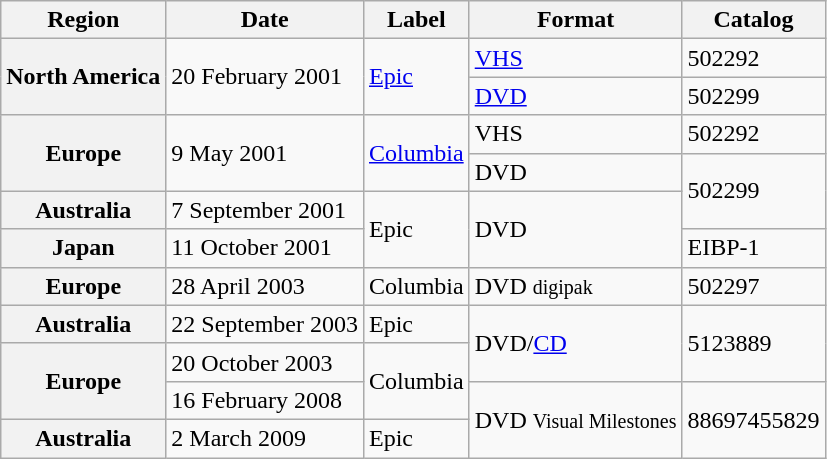<table class="wikitable plainrowheaders">
<tr>
<th>Region</th>
<th>Date</th>
<th>Label</th>
<th>Format</th>
<th>Catalog</th>
</tr>
<tr>
<th scope="row" rowspan="2">North America</th>
<td rowspan="2">20 February 2001</td>
<td rowspan="2"><a href='#'>Epic</a></td>
<td><a href='#'>VHS</a></td>
<td>502292</td>
</tr>
<tr>
<td><a href='#'>DVD</a></td>
<td>502299</td>
</tr>
<tr>
<th scope="row" rowspan="2">Europe</th>
<td rowspan="2">9 May 2001</td>
<td rowspan="2"><a href='#'>Columbia</a></td>
<td>VHS</td>
<td>502292</td>
</tr>
<tr>
<td>DVD</td>
<td rowspan="2">502299</td>
</tr>
<tr>
<th scope="row">Australia</th>
<td>7 September 2001</td>
<td rowspan="2">Epic</td>
<td rowspan="2">DVD</td>
</tr>
<tr>
<th scope="row">Japan</th>
<td>11 October 2001</td>
<td>EIBP-1</td>
</tr>
<tr>
<th scope="row">Europe</th>
<td>28 April 2003</td>
<td>Columbia</td>
<td>DVD <small>digipak</small></td>
<td>502297</td>
</tr>
<tr>
<th scope="row">Australia</th>
<td>22 September 2003</td>
<td>Epic</td>
<td rowspan="2">DVD/<a href='#'>CD</a></td>
<td rowspan="2">5123889</td>
</tr>
<tr>
<th scope="row" rowspan="2">Europe</th>
<td>20 October 2003</td>
<td rowspan="2">Columbia</td>
</tr>
<tr>
<td>16 February 2008</td>
<td rowspan="2">DVD <small>Visual Milestones</small></td>
<td rowspan="2">88697455829</td>
</tr>
<tr>
<th scope="row">Australia</th>
<td>2 March 2009</td>
<td>Epic</td>
</tr>
</table>
